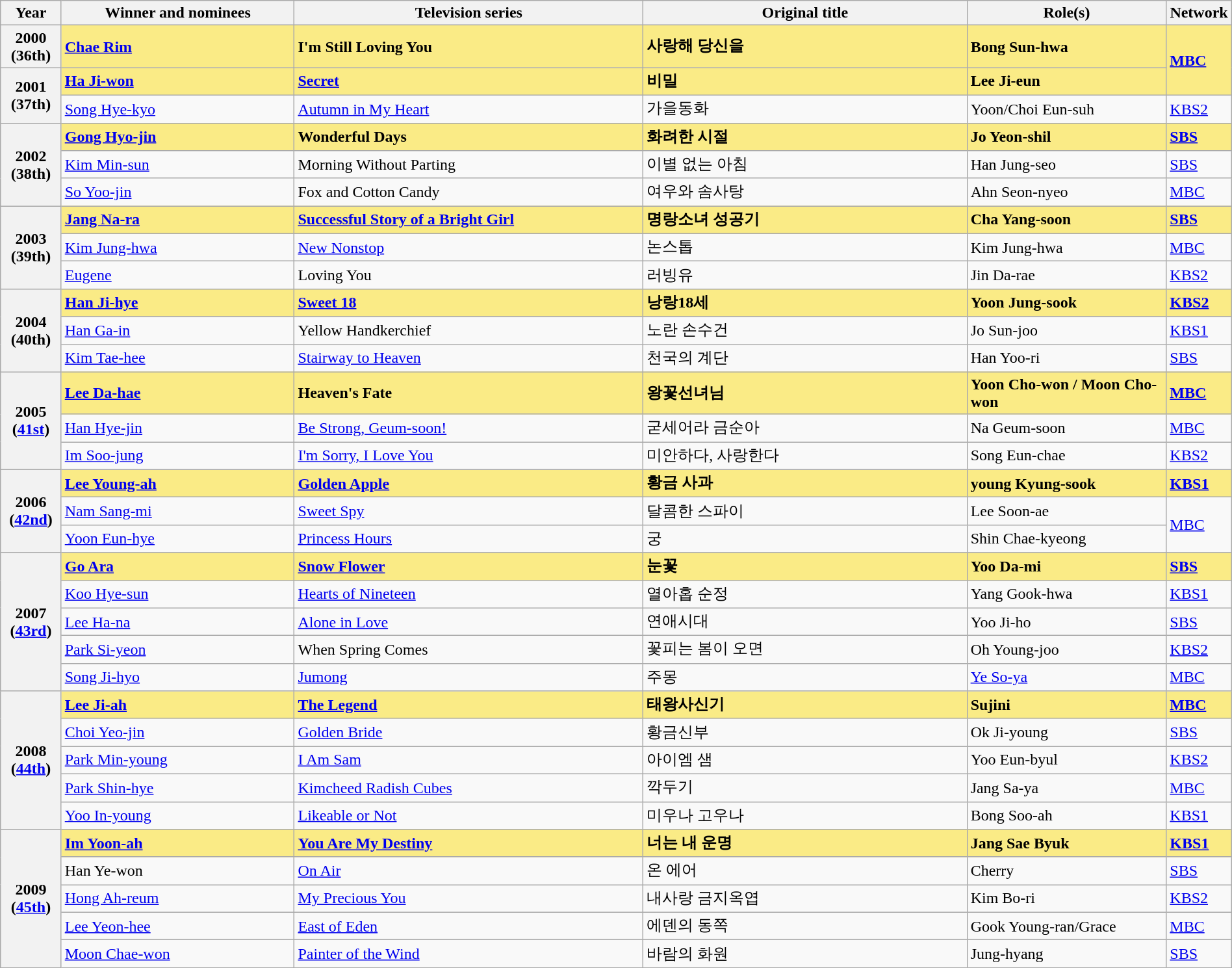<table class="wikitable" style="width:100%;" cellpadding="6">
<tr>
<th style="width:5%;">Year</th>
<th style="width:20%;">Winner and nominees</th>
<th style="width:30%;">Television series</th>
<th style="width:28%;">Original title</th>
<th style="width:20%;">Role(s)</th>
<th style="width:5%;">Network</th>
</tr>
<tr>
<th>2000<br>(36th)</th>
<td style="background:#FAEB86;"><strong><a href='#'>Chae Rim</a> </strong></td>
<td style="background:#FAEB86;"><strong>I'm Still Loving You</strong></td>
<td style="background:#FAEB86;"><strong>사랑해 당신을</strong></td>
<td style="background:#FAEB86;"><strong>Bong Sun-hwa</strong></td>
<td rowspan="2" style="background:#FAEB86;"><strong><a href='#'>MBC</a></strong></td>
</tr>
<tr>
<th rowspan="2">2001<br>(37th)</th>
<td style="background:#FAEB86;"><strong><a href='#'>Ha Ji-won</a> </strong></td>
<td style="background:#FAEB86;"><strong><a href='#'>Secret</a></strong></td>
<td style="background:#FAEB86;"><strong>비밀</strong></td>
<td style="background:#FAEB86;"><strong>Lee Ji-eun</strong></td>
</tr>
<tr>
<td><a href='#'>Song Hye-kyo</a></td>
<td><a href='#'>Autumn in My Heart</a></td>
<td>가을동화</td>
<td>Yoon/Choi Eun-suh</td>
<td><a href='#'>KBS2</a></td>
</tr>
<tr>
<th rowspan="3">2002<br>(38th)</th>
<td style="background:#FAEB86;"><strong><a href='#'>Gong Hyo-jin</a> </strong></td>
<td style="background:#FAEB86;"><strong>Wonderful Days</strong></td>
<td style="background:#FAEB86;"><strong>화려한 시절</strong></td>
<td style="background:#FAEB86;"><strong>Jo Yeon-shil</strong></td>
<td style="background:#FAEB86;"><strong><a href='#'>SBS</a></strong></td>
</tr>
<tr>
<td><a href='#'>Kim Min-sun</a></td>
<td>Morning Without Parting</td>
<td>이별 없는 아침</td>
<td>Han Jung-seo</td>
<td><a href='#'>SBS</a></td>
</tr>
<tr>
<td><a href='#'>So Yoo-jin</a></td>
<td>Fox and Cotton Candy</td>
<td>여우와 솜사탕</td>
<td>Ahn Seon-nyeo</td>
<td><a href='#'>MBC</a></td>
</tr>
<tr>
<th rowspan="3">2003<br>(39th)</th>
<td style="background:#FAEB86;"><strong><a href='#'>Jang Na-ra</a> </strong></td>
<td style="background:#FAEB86;"><strong><a href='#'>Successful Story of a Bright Girl</a></strong></td>
<td style="background:#FAEB86;"><strong>명랑소녀 성공기</strong></td>
<td style="background:#FAEB86;"><strong>Cha Yang-soon</strong></td>
<td style="background:#FAEB86;"><a href='#'><strong>SBS</strong></a></td>
</tr>
<tr>
<td><a href='#'>Kim Jung-hwa</a></td>
<td><a href='#'>New Nonstop</a></td>
<td>논스톱</td>
<td>Kim Jung-hwa</td>
<td><a href='#'>MBC</a></td>
</tr>
<tr>
<td><a href='#'>Eugene</a></td>
<td>Loving You</td>
<td>러빙유</td>
<td>Jin Da-rae</td>
<td><a href='#'>KBS2</a></td>
</tr>
<tr>
<th rowspan="3">2004<br>(40th)</th>
<td style="background:#FAEB86;"><strong><a href='#'>Han Ji-hye</a> </strong></td>
<td style="background:#FAEB86;"><strong><a href='#'>Sweet 18</a></strong></td>
<td style="background:#FAEB86;"><strong>낭랑18세</strong></td>
<td style="background:#FAEB86;"><strong>Yoon Jung-sook</strong></td>
<td style="background:#FAEB86;"><strong><a href='#'>KBS2</a></strong></td>
</tr>
<tr>
<td><a href='#'>Han Ga-in</a></td>
<td>Yellow Handkerchief</td>
<td>노란 손수건</td>
<td>Jo Sun-joo</td>
<td><a href='#'>KBS1</a></td>
</tr>
<tr>
<td><a href='#'>Kim Tae-hee</a></td>
<td><a href='#'>Stairway to Heaven</a></td>
<td>천국의 계단</td>
<td>Han Yoo-ri</td>
<td><a href='#'>SBS</a></td>
</tr>
<tr>
<th rowspan="3">2005<br>(<a href='#'>41st</a>)</th>
<td style="background:#FAEB86;"><strong><a href='#'>Lee Da-hae</a> </strong></td>
<td style="background:#FAEB86;"><strong>Heaven's Fate</strong></td>
<td style="background:#FAEB86;"><strong>왕꽃선녀님</strong></td>
<td style="background:#FAEB86;"><strong>Yoon Cho-won / Moon Cho-won</strong></td>
<td style="background:#FAEB86;"><a href='#'><strong>MBC</strong></a></td>
</tr>
<tr>
<td><a href='#'>Han Hye-jin</a></td>
<td><a href='#'>Be Strong, Geum-soon!</a></td>
<td>굳세어라 금순아</td>
<td>Na Geum-soon</td>
<td><a href='#'>MBC</a></td>
</tr>
<tr>
<td><a href='#'>Im Soo-jung</a></td>
<td><a href='#'>I'm Sorry, I Love You</a></td>
<td>미안하다, 사랑한다</td>
<td>Song Eun-chae</td>
<td><a href='#'>KBS2</a></td>
</tr>
<tr>
<th rowspan="3">2006<br>(<a href='#'>42nd</a>)</th>
<td style="background:#FAEB86;"><strong><a href='#'>Lee Young-ah</a> </strong></td>
<td style="background:#FAEB86;"><strong><a href='#'>Golden Apple</a></strong></td>
<td style="background:#FAEB86;"><strong>황금 사과</strong></td>
<td style="background:#FAEB86;"><strong>young Kyung-sook</strong></td>
<td style="background:#FAEB86;"><strong><a href='#'>KBS1</a></strong></td>
</tr>
<tr>
<td><a href='#'>Nam Sang-mi</a></td>
<td><a href='#'>Sweet Spy</a></td>
<td>달콤한 스파이</td>
<td>Lee Soon-ae</td>
<td rowspan="2"><a href='#'>MBC</a></td>
</tr>
<tr>
<td><a href='#'>Yoon Eun-hye</a></td>
<td><a href='#'>Princess Hours</a></td>
<td>궁</td>
<td>Shin Chae-kyeong</td>
</tr>
<tr>
<th rowspan="5">2007<br>(<a href='#'>43rd</a>)</th>
<td style="background:#FAEB86;"><strong><a href='#'>Go Ara</a> </strong></td>
<td style="background:#FAEB86;"><strong><a href='#'>Snow Flower</a></strong></td>
<td style="background:#FAEB86;"><strong>눈꽃</strong></td>
<td style="background:#FAEB86;"><strong>Yoo Da-mi</strong></td>
<td style="background:#FAEB86;"><a href='#'><strong>SBS</strong></a></td>
</tr>
<tr>
<td><a href='#'>Koo Hye-sun</a></td>
<td><a href='#'>Hearts of Nineteen</a></td>
<td>열아홉 순정</td>
<td>Yang Gook-hwa</td>
<td><a href='#'>KBS1</a></td>
</tr>
<tr>
<td><a href='#'>Lee Ha-na</a></td>
<td><a href='#'>Alone in Love</a></td>
<td>연애시대</td>
<td>Yoo Ji-ho</td>
<td><a href='#'>SBS</a></td>
</tr>
<tr>
<td><a href='#'>Park Si-yeon</a></td>
<td>When Spring Comes</td>
<td>꽃피는 봄이 오면</td>
<td>Oh Young-joo</td>
<td><a href='#'>KBS2</a></td>
</tr>
<tr>
<td><a href='#'>Song Ji-hyo</a></td>
<td><a href='#'>Jumong</a></td>
<td>주몽</td>
<td><a href='#'>Ye So-ya</a></td>
<td><a href='#'>MBC</a></td>
</tr>
<tr>
<th rowspan="5">2008<br>(<a href='#'>44th</a>)</th>
<td style="background:#FAEB86;"><strong><a href='#'>Lee Ji-ah</a> </strong></td>
<td style="background:#FAEB86;"><a href='#'><strong>The Legend</strong></a></td>
<td style="background:#FAEB86;"><strong>태왕사신기</strong></td>
<td style="background:#FAEB86;"><strong>Sujini</strong></td>
<td style="background:#FAEB86;"><a href='#'><strong>MBC</strong></a></td>
</tr>
<tr>
<td><a href='#'>Choi Yeo-jin</a></td>
<td><a href='#'>Golden Bride</a></td>
<td>황금신부</td>
<td>Ok Ji-young</td>
<td><a href='#'>SBS</a></td>
</tr>
<tr>
<td><a href='#'>Park Min-young</a></td>
<td><a href='#'>I Am Sam</a></td>
<td>아이엠 샘</td>
<td>Yoo Eun-byul</td>
<td><a href='#'>KBS2</a></td>
</tr>
<tr>
<td><a href='#'>Park Shin-hye</a></td>
<td><a href='#'>Kimcheed Radish Cubes</a></td>
<td>깍두기</td>
<td>Jang Sa-ya</td>
<td><a href='#'>MBC</a></td>
</tr>
<tr>
<td><a href='#'>Yoo In-young</a></td>
<td><a href='#'>Likeable or Not</a></td>
<td>미우나 고우나</td>
<td>Bong Soo-ah</td>
<td><a href='#'>KBS1</a></td>
</tr>
<tr>
<th rowspan="5">2009<br>(<a href='#'>45th</a>)</th>
<td style="background:#FAEB86;"><strong><a href='#'>Im Yoon-ah</a> </strong></td>
<td style="background:#FAEB86;"><strong><a href='#'>You Are My Destiny</a></strong></td>
<td style="background:#FAEB86;"><strong>너는 내 운명</strong></td>
<td style="background:#FAEB86;"><strong>Jang Sae Byuk</strong></td>
<td style="background:#FAEB86;"><strong><a href='#'>KBS1</a></strong></td>
</tr>
<tr>
<td>Han Ye-won</td>
<td><a href='#'>On Air</a></td>
<td>온 에어</td>
<td>Cherry</td>
<td><a href='#'>SBS</a></td>
</tr>
<tr>
<td><a href='#'>Hong Ah-reum</a></td>
<td><a href='#'>My Precious You</a></td>
<td>내사랑 금지옥엽</td>
<td>Kim Bo-ri</td>
<td><a href='#'>KBS2</a></td>
</tr>
<tr>
<td><a href='#'>Lee Yeon-hee</a></td>
<td><a href='#'>East of Eden</a></td>
<td>에덴의 동쪽</td>
<td>Gook Young-ran/Grace</td>
<td><a href='#'>MBC</a></td>
</tr>
<tr>
<td><a href='#'>Moon Chae-won</a></td>
<td><a href='#'>Painter of the Wind</a></td>
<td>바람의 화원</td>
<td>Jung-hyang</td>
<td><a href='#'>SBS</a></td>
</tr>
</table>
